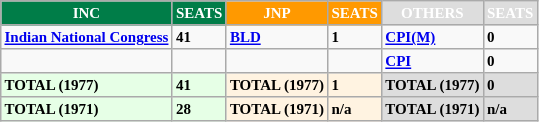<table class="wikitable" style="font-weight: bold; font-size: x-small; font-family: verdana">
<tr>
<th style="background-color:#007D48; color:white">INC</th>
<th style="background-color:#007D48; color:white">SEATS</th>
<th style="background-color:#FF9900; color:white">JNP</th>
<th style="background-color:#FF9900; color:white">SEATS</th>
<th style="background-color:#DDDDDD; color:white">OTHERS</th>
<th style="background-color:#DDDDDD; color:white">SEATS</th>
</tr>
<tr --->
<td><a href='#'>Indian National Congress</a></td>
<td>41</td>
<td><a href='#'>BLD</a></td>
<td>1</td>
<td><a href='#'>CPI(M)</a></td>
<td>0</td>
</tr>
<tr --->
<td></td>
<td></td>
<td></td>
<td></td>
<td><a href='#'>CPI</a></td>
<td>0</td>
</tr>
<tr --->
<td bgcolor=#E6FFE6>TOTAL (1977)</td>
<td bgcolor=#E6FFE6>41</td>
<td bgcolor=#FFF3E1>TOTAL (1977)</td>
<td bgcolor=#FFF3E1>1</td>
<td bgcolor=#DDDDDD>TOTAL (1977)</td>
<td bgcolor=#DDDDDD>0</td>
</tr>
<tr --->
<td bgcolor=#E6FFE6>TOTAL (1971)</td>
<td bgcolor=#E6FFE6>28</td>
<td bgcolor=#FFF3E1>TOTAL (1971)</td>
<td bgcolor=#FFF3E1>n/a</td>
<td bgcolor=#DDDDDD>TOTAL (1971)</td>
<td bgcolor=#DDDDDD>n/a</td>
</tr>
</table>
